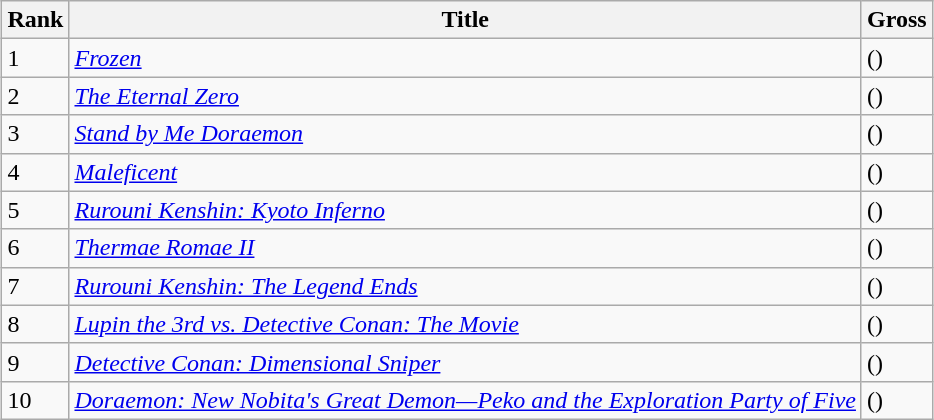<table class="wikitable sortable" style="margin:auto; margin:auto;">
<tr>
<th>Rank</th>
<th>Title</th>
<th>Gross</th>
</tr>
<tr>
<td>1</td>
<td><em><a href='#'>Frozen</a></em></td>
<td> ()</td>
</tr>
<tr>
<td>2</td>
<td> <em><a href='#'>The Eternal Zero</a></em></td>
<td> ()</td>
</tr>
<tr>
<td>3</td>
<td> <em><a href='#'>Stand by Me Doraemon</a></em></td>
<td> ()</td>
</tr>
<tr>
<td>4</td>
<td><em><a href='#'>Maleficent</a></em></td>
<td> ()</td>
</tr>
<tr>
<td>5</td>
<td> <em><a href='#'>Rurouni Kenshin: Kyoto Inferno</a></em></td>
<td> ()</td>
</tr>
<tr>
<td>6</td>
<td> <em><a href='#'>Thermae Romae II</a></em></td>
<td> ()</td>
</tr>
<tr>
<td>7</td>
<td> <em><a href='#'>Rurouni Kenshin: The Legend Ends</a></em></td>
<td> ()</td>
</tr>
<tr>
<td>8</td>
<td> <em><a href='#'>Lupin the 3rd vs. Detective Conan: The Movie</a></em></td>
<td> ()</td>
</tr>
<tr>
<td>9</td>
<td> <em><a href='#'>Detective Conan: Dimensional Sniper</a></em></td>
<td> ()</td>
</tr>
<tr>
<td>10</td>
<td> <em><a href='#'>Doraemon: New Nobita's Great Demon—Peko and the Exploration Party of Five</a></em></td>
<td> ()</td>
</tr>
</table>
